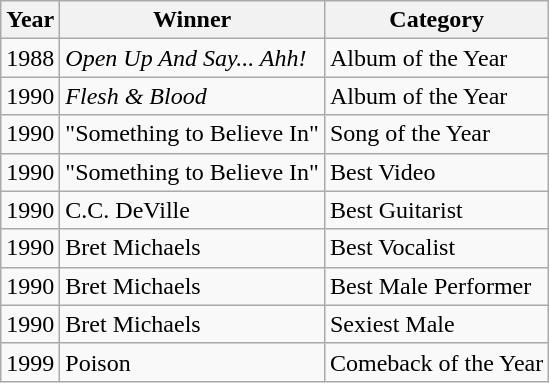<table class="wikitable">
<tr>
<th>Year</th>
<th>Winner</th>
<th>Category</th>
</tr>
<tr>
<td>1988</td>
<td><em>Open Up And Say... Ahh!</em></td>
<td>Album of the Year</td>
</tr>
<tr>
<td>1990</td>
<td><em>Flesh & Blood</em></td>
<td>Album of the Year</td>
</tr>
<tr>
<td>1990</td>
<td>"Something to Believe In"</td>
<td>Song of the Year</td>
</tr>
<tr>
<td>1990</td>
<td>"Something to Believe In"</td>
<td>Best Video</td>
</tr>
<tr>
<td>1990</td>
<td>C.C. DeVille</td>
<td>Best Guitarist</td>
</tr>
<tr>
<td>1990</td>
<td>Bret Michaels</td>
<td>Best Vocalist</td>
</tr>
<tr>
<td>1990</td>
<td>Bret Michaels</td>
<td>Best Male Performer</td>
</tr>
<tr>
<td>1990</td>
<td>Bret Michaels</td>
<td>Sexiest Male</td>
</tr>
<tr>
<td>1999</td>
<td>Poison</td>
<td>Comeback of the Year</td>
</tr>
</table>
